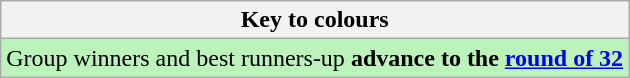<table class="wikitable">
<tr>
<th>Key to colours</th>
</tr>
<tr bgcolor=#BBF3BB>
<td>Group winners and best runners-up <strong>advance to the <a href='#'>round of 32</a></strong></td>
</tr>
</table>
